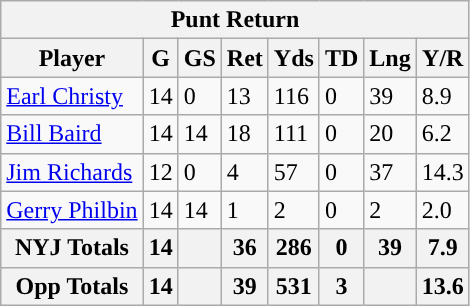<table class="wikitable">
<tr>
<th colspan="8">Punt Return</th>
</tr>
<tr>
<th>Player</th>
<th>G</th>
<th>GS</th>
<th>Ret</th>
<th>Yds</th>
<th>TD</th>
<th>Lng</th>
<th>Y/R</th>
</tr>
<tr>
<td><a href='#'>Earl Christy</a></td>
<td>14</td>
<td>0</td>
<td>13</td>
<td>116</td>
<td>0</td>
<td>39</td>
<td>8.9</td>
</tr>
<tr>
<td><a href='#'>Bill Baird</a></td>
<td>14</td>
<td>14</td>
<td>18</td>
<td>111</td>
<td>0</td>
<td>20</td>
<td>6.2</td>
</tr>
<tr>
<td><a href='#'>Jim Richards</a></td>
<td>12</td>
<td>0</td>
<td>4</td>
<td>57</td>
<td>0</td>
<td>37</td>
<td>14.3</td>
</tr>
<tr>
<td><a href='#'>Gerry Philbin</a></td>
<td>14</td>
<td>14</td>
<td>1</td>
<td>2</td>
<td>0</td>
<td>2</td>
<td>2.0</td>
</tr>
<tr>
<th><strong>NYJ Totals</strong></th>
<th>14</th>
<th></th>
<th>36</th>
<th>286</th>
<th>0</th>
<th>39</th>
<th>7.9</th>
</tr>
<tr>
<th><strong>Opp Totals</strong></th>
<th>14</th>
<th></th>
<th>39</th>
<th>531</th>
<th>3</th>
<th></th>
<th>13.6</th>
</tr>
</table>
